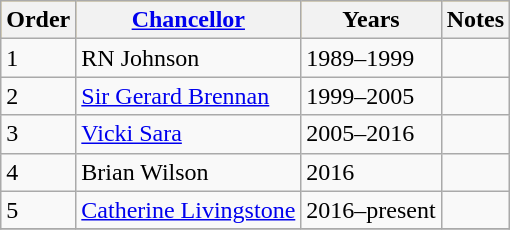<table class="wikitable">
<tr style="background:#fc3;">
<th>Order</th>
<th><a href='#'>Chancellor</a></th>
<th>Years</th>
<th>Notes</th>
</tr>
<tr>
<td>1</td>
<td>RN Johnson</td>
<td>1989–1999</td>
<td></td>
</tr>
<tr>
<td>2</td>
<td><a href='#'>Sir Gerard Brennan</a></td>
<td>1999–2005</td>
<td></td>
</tr>
<tr>
<td>3</td>
<td><a href='#'>Vicki Sara</a></td>
<td>2005–2016</td>
<td></td>
</tr>
<tr>
<td>4</td>
<td>Brian Wilson</td>
<td>2016</td>
<td></td>
</tr>
<tr>
<td>5</td>
<td><a href='#'>Catherine Livingstone</a></td>
<td>2016–present</td>
<td></td>
</tr>
<tr>
</tr>
</table>
